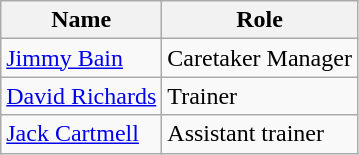<table class="wikitable">
<tr>
<th>Name</th>
<th>Role</th>
</tr>
<tr>
<td> <a href='#'>Jimmy Bain</a></td>
<td>Caretaker Manager</td>
</tr>
<tr>
<td> <a href='#'>David Richards</a></td>
<td>Trainer</td>
</tr>
<tr>
<td> <a href='#'>Jack Cartmell</a></td>
<td>Assistant trainer</td>
</tr>
</table>
